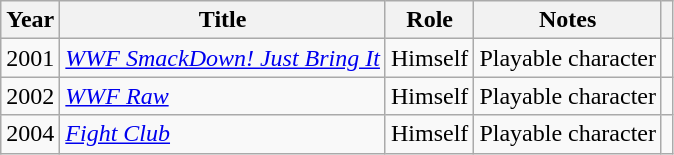<table class="wikitable">
<tr>
<th>Year</th>
<th>Title</th>
<th>Role</th>
<th>Notes</th>
<th></th>
</tr>
<tr>
<td>2001</td>
<td><em><a href='#'>WWF SmackDown! Just Bring It</a></em></td>
<td>Himself</td>
<td>Playable character</td>
<td></td>
</tr>
<tr>
<td>2002</td>
<td><em><a href='#'>WWF Raw</a></em></td>
<td>Himself</td>
<td>Playable character</td>
<td></td>
</tr>
<tr>
<td>2004</td>
<td><em><a href='#'> Fight Club</a></em></td>
<td>Himself</td>
<td>Playable character</td>
<td></td>
</tr>
</table>
